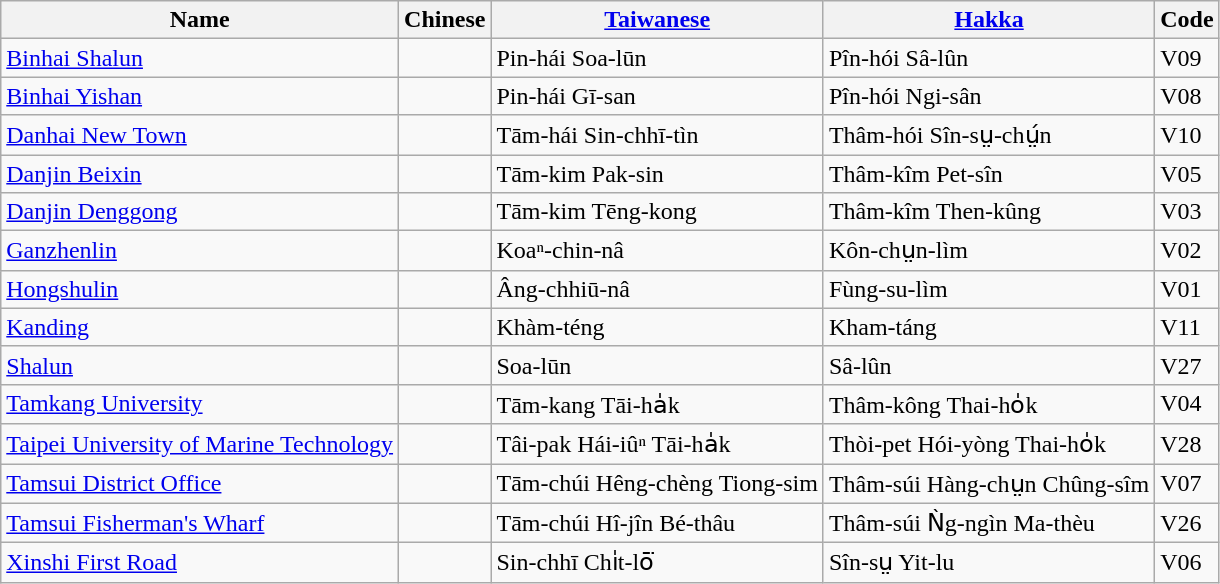<table class="wikitable sortable">
<tr>
<th>Name</th>
<th>Chinese</th>
<th><a href='#'>Taiwanese</a></th>
<th><a href='#'>Hakka</a></th>
<th>Code</th>
</tr>
<tr>
<td><a href='#'>Binhai Shalun</a></td>
<td></td>
<td>Pin-hái Soa-lūn</td>
<td>Pîn-hói Sâ-lûn</td>
<td><span>V09</span></td>
</tr>
<tr>
<td><a href='#'>Binhai Yishan</a></td>
<td></td>
<td>Pin-hái Gī-san</td>
<td>Pîn-hói Ngi-sân</td>
<td><span>V08</span></td>
</tr>
<tr>
<td><a href='#'>Danhai New Town</a></td>
<td></td>
<td>Tām-hái Sin-chhī-tìn</td>
<td>Thâm-hói Sîn-sṳ-chṳ́n</td>
<td><span>V10</span></td>
</tr>
<tr>
<td><a href='#'>Danjin Beixin</a></td>
<td></td>
<td>Tām-kim Pak-sin</td>
<td>Thâm-kîm Pet-sîn</td>
<td><span>V05</span></td>
</tr>
<tr>
<td><a href='#'>Danjin Denggong</a></td>
<td></td>
<td>Tām-kim Tēng-kong</td>
<td>Thâm-kîm Then-kûng</td>
<td><span>V03</span></td>
</tr>
<tr>
<td><a href='#'>Ganzhenlin</a></td>
<td></td>
<td>Koaⁿ-chin-nâ</td>
<td>Kôn-chṳn-lìm</td>
<td><span>V02</span></td>
</tr>
<tr>
<td><a href='#'>Hongshulin</a></td>
<td></td>
<td>Âng-chhiū-nâ</td>
<td>Fùng-su-lìm</td>
<td><span>V01</span></td>
</tr>
<tr>
<td><a href='#'>Kanding</a></td>
<td></td>
<td>Khàm-téng</td>
<td>Kham-táng</td>
<td><span>V11</span></td>
</tr>
<tr>
<td><a href='#'>Shalun</a></td>
<td></td>
<td>Soa-lūn</td>
<td>Sâ-lûn</td>
<td><span>V27</span></td>
</tr>
<tr>
<td><a href='#'>Tamkang University</a></td>
<td></td>
<td>Tām-kang Tāi-ha̍k</td>
<td>Thâm-kông Thai-ho̍k</td>
<td><span>V04</span></td>
</tr>
<tr>
<td><a href='#'>Taipei University of Marine Technology</a></td>
<td></td>
<td>Tâi-pak Hái-iûⁿ Tāi-ha̍k</td>
<td>Thòi-pet Hói-yòng Thai-ho̍k</td>
<td><span>V28</span></td>
</tr>
<tr>
<td><a href='#'>Tamsui District Office</a></td>
<td></td>
<td>Tām-chúi Hêng-chèng Tiong-sim</td>
<td>Thâm-súi Hàng-chṳn Chûng-sîm</td>
<td><span>V07</span></td>
</tr>
<tr>
<td><a href='#'>Tamsui Fisherman's Wharf</a></td>
<td></td>
<td>Tām-chúi Hî-jîn Bé-thâu</td>
<td>Thâm-súi Ǹg-ngìn Ma-thèu</td>
<td><span>V26</span></td>
</tr>
<tr>
<td><a href='#'>Xinshi First Road</a></td>
<td></td>
<td>Sin-chhī Chi̍t-lō͘</td>
<td>Sîn-sṳ Yit-lu</td>
<td><span>V06</span></td>
</tr>
</table>
